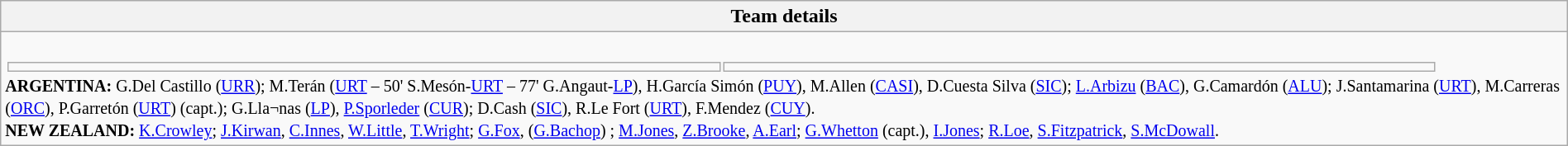<table style="width:100%" class="wikitable collapsible collapsed">
<tr>
<th>Team details</th>
</tr>
<tr>
<td><br><table style="width:92%">
<tr>
<td></td>
<td></td>
</tr>
</table>
<small> <strong>ARGENTINA:</strong> G.Del Castillo (<a href='#'>URR</a>); M.Terán (<a href='#'>URT</a> – 50' S.Mesón-<a href='#'>URT</a> – 77' G.Angaut-<a href='#'>LP</a>), H.García Simón (<a href='#'>PUY</a>), M.Allen (<a href='#'>CASI</a>), D.Cuesta Silva (<a href='#'>SIC</a>); <a href='#'>L.Arbizu</a> (<a href='#'>BAC</a>), G.Camardón (<a href='#'>ALU</a>); J.Santamarina (<a href='#'>URT</a>), M.Carreras (<a href='#'>ORC</a>), P.Garretón (<a href='#'>URT</a>) (capt.); G.Lla¬nas (<a href='#'>LP</a>), <a href='#'>P.Sporleder</a> (<a href='#'>CUR</a>); D.Cash (<a href='#'>SIC</a>), R.Le Fort (<a href='#'>URT</a>), F.Mendez (<a href='#'>CUY</a>). <br> 
<strong>NEW ZEALAND:</strong> <a href='#'>K.Crowley</a>; <a href='#'>J.Kirwan</a>, <a href='#'>C.Innes</a>, <a href='#'>W.Little</a>, <a href='#'>T.Wright</a>; <a href='#'>G.Fox</a>, (<a href='#'>G.Bachop</a>) ; <a href='#'>M.Jones</a>, <a href='#'>Z.Brooke</a>, <a href='#'>A.Earl</a>; <a href='#'>G.Whetton</a> (capt.), <a href='#'>I.Jones</a>; <a href='#'>R.Loe</a>, <a href='#'>S.Fitzpatrick</a>, <a href='#'>S.McDowall</a>. </small></td>
</tr>
</table>
